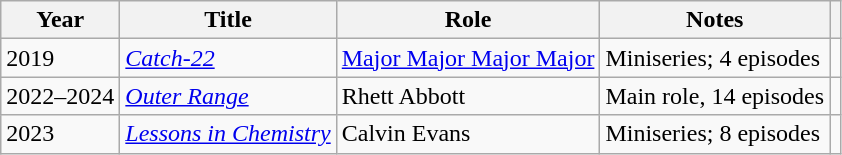<table class="wikitable">
<tr>
<th scope=col>Year</th>
<th scope=col>Title</th>
<th scope=col>Role</th>
<th scope=col>Notes</th>
<th scope=col></th>
</tr>
<tr>
<td>2019</td>
<td><em><a href='#'>Catch-22</a></em></td>
<td><a href='#'>Major Major Major Major</a></td>
<td>Miniseries; 4 episodes</td>
<td style="text-align:center;"></td>
</tr>
<tr>
<td>2022–2024</td>
<td><em><a href='#'>Outer Range</a></em></td>
<td>Rhett Abbott</td>
<td>Main role, 14 episodes</td>
<td style="text-align:center;"></td>
</tr>
<tr>
<td>2023</td>
<td><em><a href='#'>Lessons in Chemistry</a></em></td>
<td>Calvin Evans</td>
<td>Miniseries; 8 episodes</td>
<td style="text-align:center;"></td>
</tr>
</table>
